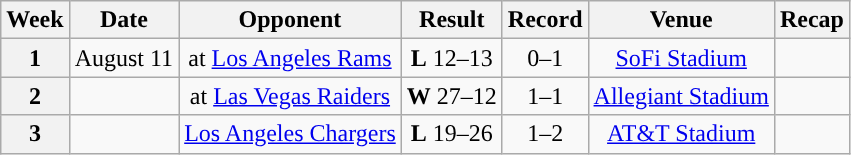<table class="wikitable" style="text-align:center">
<tr>
<th>Week</th>
<th>Date</th>
<th>Opponent</th>
<th>Result</th>
<th>Record</th>
<th>Venue</th>
<th>Recap</th>
</tr>
<tr>
<th>1</th>
<td>August 11</td>
<td>at <a href='#'>Los Angeles Rams</a></td>
<td><strong>L</strong> 12–13</td>
<td>0–1</td>
<td><a href='#'>SoFi Stadium</a></td>
<td></td>
</tr>
<tr>
<th>2</th>
<td></td>
<td>at <a href='#'>Las Vegas Raiders</a></td>
<td><strong>W</strong> 27–12</td>
<td>1–1</td>
<td><a href='#'>Allegiant Stadium</a></td>
<td></td>
</tr>
<tr>
<th>3</th>
<td></td>
<td><a href='#'>Los Angeles Chargers</a></td>
<td><strong>L</strong> 19–26</td>
<td>1–2</td>
<td><a href='#'>AT&T Stadium</a></td>
<td></td>
</tr>
</table>
